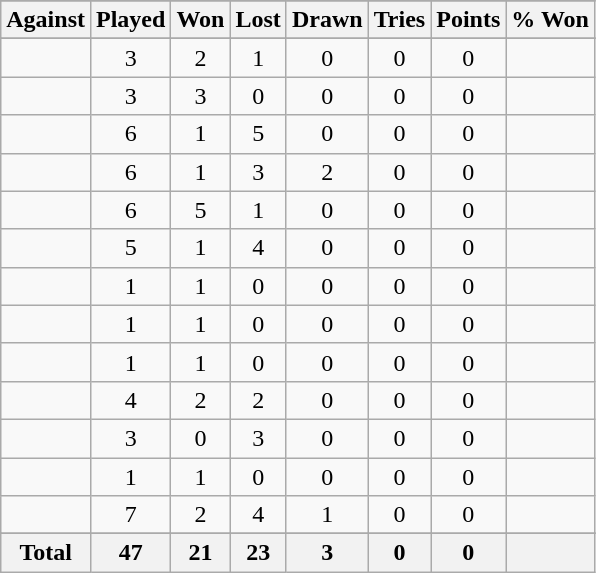<table class="sortable wikitable" style="text-align: center;">
<tr>
</tr>
<tr>
<th>Against</th>
<th>Played</th>
<th>Won</th>
<th>Lost</th>
<th>Drawn</th>
<th>Tries</th>
<th>Points</th>
<th>% Won</th>
</tr>
<tr bgcolor="#d0ffd0" align="center">
</tr>
<tr>
<td align="left"></td>
<td>3</td>
<td>2</td>
<td>1</td>
<td>0</td>
<td>0</td>
<td>0</td>
<td></td>
</tr>
<tr>
<td align="left"></td>
<td>3</td>
<td>3</td>
<td>0</td>
<td>0</td>
<td>0</td>
<td>0</td>
<td></td>
</tr>
<tr>
<td align="left"></td>
<td>6</td>
<td>1</td>
<td>5</td>
<td>0</td>
<td>0</td>
<td>0</td>
<td></td>
</tr>
<tr>
<td align="left"></td>
<td>6</td>
<td>1</td>
<td>3</td>
<td>2</td>
<td>0</td>
<td>0</td>
<td></td>
</tr>
<tr>
<td align="left"></td>
<td>6</td>
<td>5</td>
<td>1</td>
<td>0</td>
<td>0</td>
<td>0</td>
<td></td>
</tr>
<tr>
<td align="left"></td>
<td>5</td>
<td>1</td>
<td>4</td>
<td>0</td>
<td>0</td>
<td>0</td>
<td></td>
</tr>
<tr>
<td align="left"></td>
<td>1</td>
<td>1</td>
<td>0</td>
<td>0</td>
<td>0</td>
<td>0</td>
<td></td>
</tr>
<tr>
<td align="left"></td>
<td>1</td>
<td>1</td>
<td>0</td>
<td>0</td>
<td>0</td>
<td>0</td>
<td></td>
</tr>
<tr>
<td align="left"></td>
<td>1</td>
<td>1</td>
<td>0</td>
<td>0</td>
<td>0</td>
<td>0</td>
<td></td>
</tr>
<tr>
<td align="left"></td>
<td>4</td>
<td>2</td>
<td>2</td>
<td>0</td>
<td>0</td>
<td>0</td>
<td></td>
</tr>
<tr>
<td align="left"></td>
<td>3</td>
<td>0</td>
<td>3</td>
<td>0</td>
<td>0</td>
<td>0</td>
<td></td>
</tr>
<tr>
<td align="left"></td>
<td>1</td>
<td>1</td>
<td>0</td>
<td>0</td>
<td>0</td>
<td>0</td>
<td></td>
</tr>
<tr>
<td align="left"></td>
<td>7</td>
<td>2</td>
<td>4</td>
<td>1</td>
<td>0</td>
<td>0</td>
<td></td>
</tr>
<tr>
</tr>
<tr class="sortbottom">
<th>Total</th>
<th>47</th>
<th>21</th>
<th>23</th>
<th>3</th>
<th>0</th>
<th>0</th>
<th></th>
</tr>
</table>
